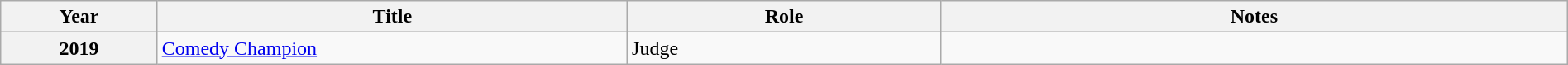<table class="wikitable sortable plainrowheaders" width=100%>
<tr>
<th scope="col" width=10%>Year</th>
<th scope="col" width=30%>Title</th>
<th scope="col" width=20%>Role</th>
<th scope="col" width=40% class="unsortable">Notes</th>
</tr>
<tr>
<th scope="row">2019</th>
<td><a href='#'>Comedy Champion</a></td>
<td>Judge</td>
<td></td>
</tr>
</table>
